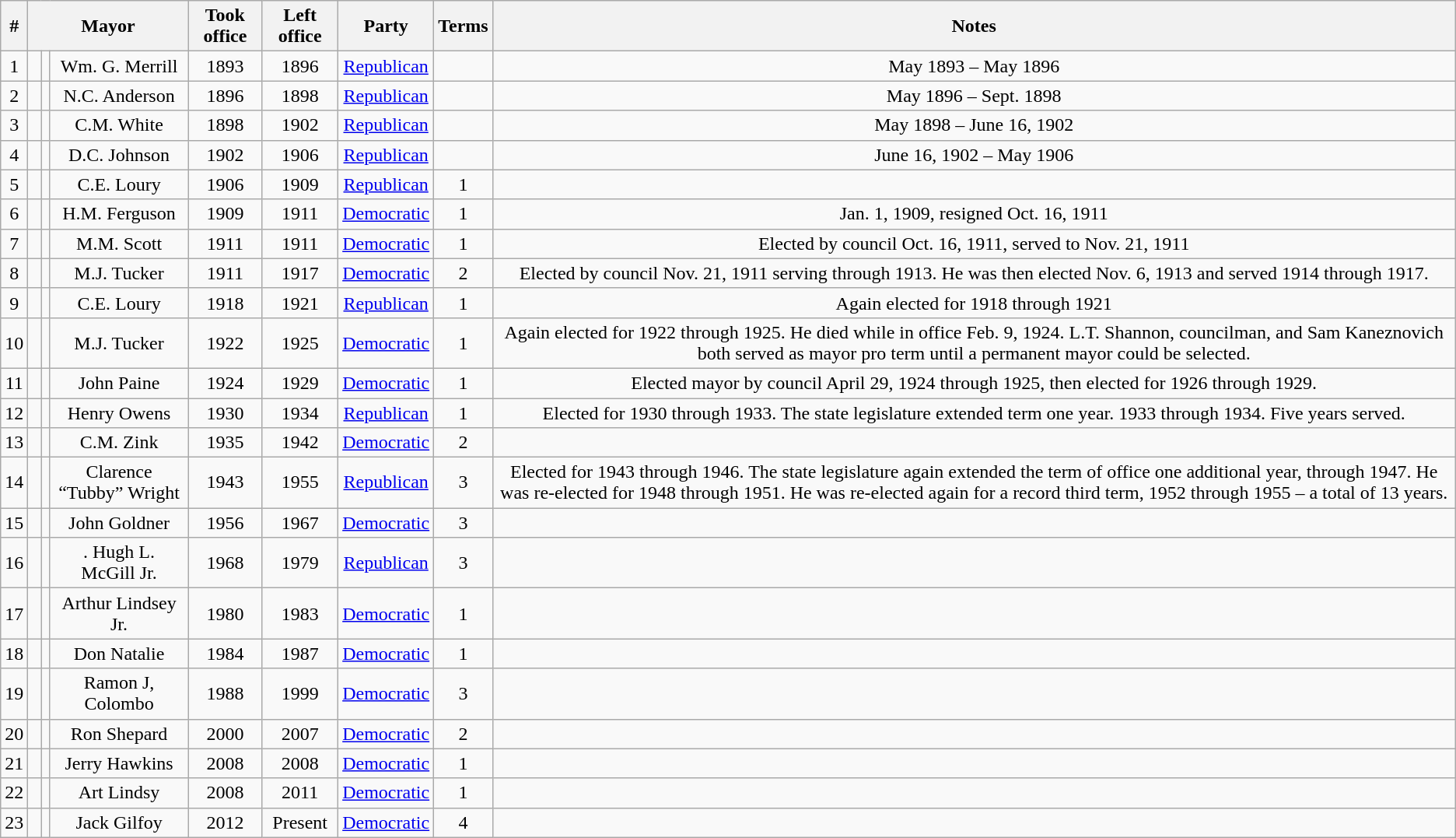<table class="wikitable mw-collapsible mw-collapsed" style="text-align:center;">
<tr>
<th>#</th>
<th colspan=3>Mayor</th>
<th>Took office</th>
<th>Left office</th>
<th>Party</th>
<th>Terms</th>
<th>Notes</th>
</tr>
<tr>
<td>1</td>
<td bgcolor=> </td>
<td></td>
<td>Wm. G. Merrill</td>
<td>1893</td>
<td>1896</td>
<td><a href='#'>Republican</a></td>
<td></td>
<td>May 1893 – May 1896</td>
</tr>
<tr>
<td>2</td>
<td bgcolor=> </td>
<td></td>
<td>N.C. Anderson</td>
<td>1896</td>
<td>1898</td>
<td><a href='#'>Republican</a></td>
<td></td>
<td>May 1896 – Sept. 1898</td>
</tr>
<tr>
<td>3</td>
<td bgcolor=> </td>
<td></td>
<td>C.M. White</td>
<td>1898</td>
<td>1902</td>
<td><a href='#'>Republican</a></td>
<td></td>
<td>May 1898 – June 16, 1902</td>
</tr>
<tr>
<td>4</td>
<td bgcolor=> </td>
<td></td>
<td>D.C. Johnson</td>
<td>1902</td>
<td>1906</td>
<td><a href='#'>Republican</a></td>
<td></td>
<td>June 16, 1902 – May 1906</td>
</tr>
<tr>
<td>5</td>
<td bgcolor=> </td>
<td></td>
<td>C.E. Loury</td>
<td>1906</td>
<td>1909</td>
<td><a href='#'>Republican</a></td>
<td>1</td>
<td></td>
</tr>
<tr>
<td>6</td>
<td bgcolor=> </td>
<td></td>
<td>H.M. Ferguson</td>
<td>1909</td>
<td>1911</td>
<td><a href='#'>Democratic</a></td>
<td>1</td>
<td>Jan. 1, 1909, resigned Oct. 16, 1911</td>
</tr>
<tr>
<td>7</td>
<td bgcolor=> </td>
<td></td>
<td>M.M. Scott</td>
<td>1911</td>
<td>1911</td>
<td><a href='#'>Democratic</a></td>
<td>1</td>
<td>Elected by council Oct. 16, 1911, served to Nov. 21, 1911</td>
</tr>
<tr>
<td>8</td>
<td bgcolor=> </td>
<td></td>
<td>M.J. Tucker</td>
<td>1911</td>
<td>1917</td>
<td><a href='#'>Democratic</a></td>
<td>2</td>
<td>Elected by council Nov. 21, 1911 serving through 1913. He was then elected Nov. 6, 1913 and served 1914 through 1917.</td>
</tr>
<tr>
<td>9</td>
<td bgcolor=></td>
<td></td>
<td>C.E. Loury</td>
<td>1918</td>
<td>1921</td>
<td><a href='#'>Republican</a></td>
<td>1</td>
<td>Again elected for 1918 through 1921</td>
</tr>
<tr>
<td>10</td>
<td bgcolor=> </td>
<td></td>
<td>M.J. Tucker</td>
<td>1922</td>
<td>1925</td>
<td><a href='#'>Democratic</a></td>
<td>1</td>
<td>Again elected for 1922 through 1925. He died while in office Feb. 9, 1924. L.T. Shannon, councilman, and Sam Kaneznovich both served as mayor pro term until a permanent mayor could be selected.</td>
</tr>
<tr>
<td>11</td>
<td bgcolor=> </td>
<td></td>
<td>John Paine</td>
<td>1924</td>
<td>1929</td>
<td><a href='#'>Democratic</a></td>
<td>1</td>
<td>Elected mayor by council April 29, 1924 through 1925, then elected for 1926 through 1929.</td>
</tr>
<tr>
<td>12</td>
<td bgcolor=> </td>
<td></td>
<td>Henry Owens</td>
<td>1930</td>
<td>1934</td>
<td><a href='#'>Republican</a></td>
<td>1</td>
<td>Elected for 1930 through 1933. The state legislature extended term one year. 1933 through 1934. Five years served.</td>
</tr>
<tr>
<td>13</td>
<td bgcolor=> </td>
<td></td>
<td>C.M. Zink</td>
<td>1935</td>
<td>1942</td>
<td><a href='#'>Democratic</a></td>
<td>2</td>
<td></td>
</tr>
<tr>
<td>14</td>
<td bgcolor=> </td>
<td></td>
<td>Clarence “Tubby” Wright</td>
<td>1943</td>
<td>1955</td>
<td><a href='#'>Republican</a></td>
<td>3</td>
<td>Elected for 1943 through 1946. The state legislature again extended the term of office one additional year, through 1947. He was re-elected for 1948 through 1951. He was re-elected again for a record third term, 1952 through 1955 – a total of 13 years.</td>
</tr>
<tr>
<td>15</td>
<td bgcolor=> </td>
<td></td>
<td>John Goldner</td>
<td>1956</td>
<td>1967</td>
<td><a href='#'>Democratic</a></td>
<td>3</td>
<td></td>
</tr>
<tr>
<td>16</td>
<td bgcolor=> </td>
<td></td>
<td>. Hugh L. McGill Jr.</td>
<td>1968</td>
<td>1979</td>
<td><a href='#'>Republican</a></td>
<td>3</td>
<td></td>
</tr>
<tr>
<td>17</td>
<td bgcolor=> </td>
<td></td>
<td>Arthur Lindsey Jr.</td>
<td>1980</td>
<td>1983</td>
<td><a href='#'>Democratic</a></td>
<td>1</td>
<td></td>
</tr>
<tr>
<td>18</td>
<td bgcolor=> </td>
<td></td>
<td>Don Natalie</td>
<td>1984</td>
<td>1987</td>
<td><a href='#'>Democratic</a></td>
<td>1</td>
<td></td>
</tr>
<tr>
<td>19</td>
<td bgcolor=> </td>
<td></td>
<td>Ramon J, Colombo</td>
<td>1988</td>
<td>1999</td>
<td><a href='#'>Democratic</a></td>
<td>3</td>
<td></td>
</tr>
<tr>
<td>20</td>
<td bgcolor=> </td>
<td></td>
<td>Ron Shepard</td>
<td>2000</td>
<td>2007</td>
<td><a href='#'>Democratic</a></td>
<td>2</td>
<td></td>
</tr>
<tr>
<td>21</td>
<td bgcolor=></td>
<td></td>
<td>Jerry Hawkins</td>
<td>2008</td>
<td>2008</td>
<td><a href='#'>Democratic</a></td>
<td>1</td>
<td></td>
</tr>
<tr>
<td>22</td>
<td bgcolor=> </td>
<td></td>
<td>Art Lindsy</td>
<td>2008</td>
<td>2011</td>
<td><a href='#'>Democratic</a></td>
<td>1</td>
<td></td>
</tr>
<tr>
<td>23</td>
<td bgcolor=> </td>
<td></td>
<td>Jack Gilfoy</td>
<td>2012</td>
<td>Present</td>
<td><a href='#'>Democratic</a></td>
<td>4</td>
<td></td>
</tr>
</table>
